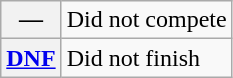<table class="wikitable">
<tr>
<th scope="row">—</th>
<td>Did not compete</td>
</tr>
<tr>
<th scope="row"><a href='#'>DNF</a></th>
<td>Did not finish</td>
</tr>
</table>
